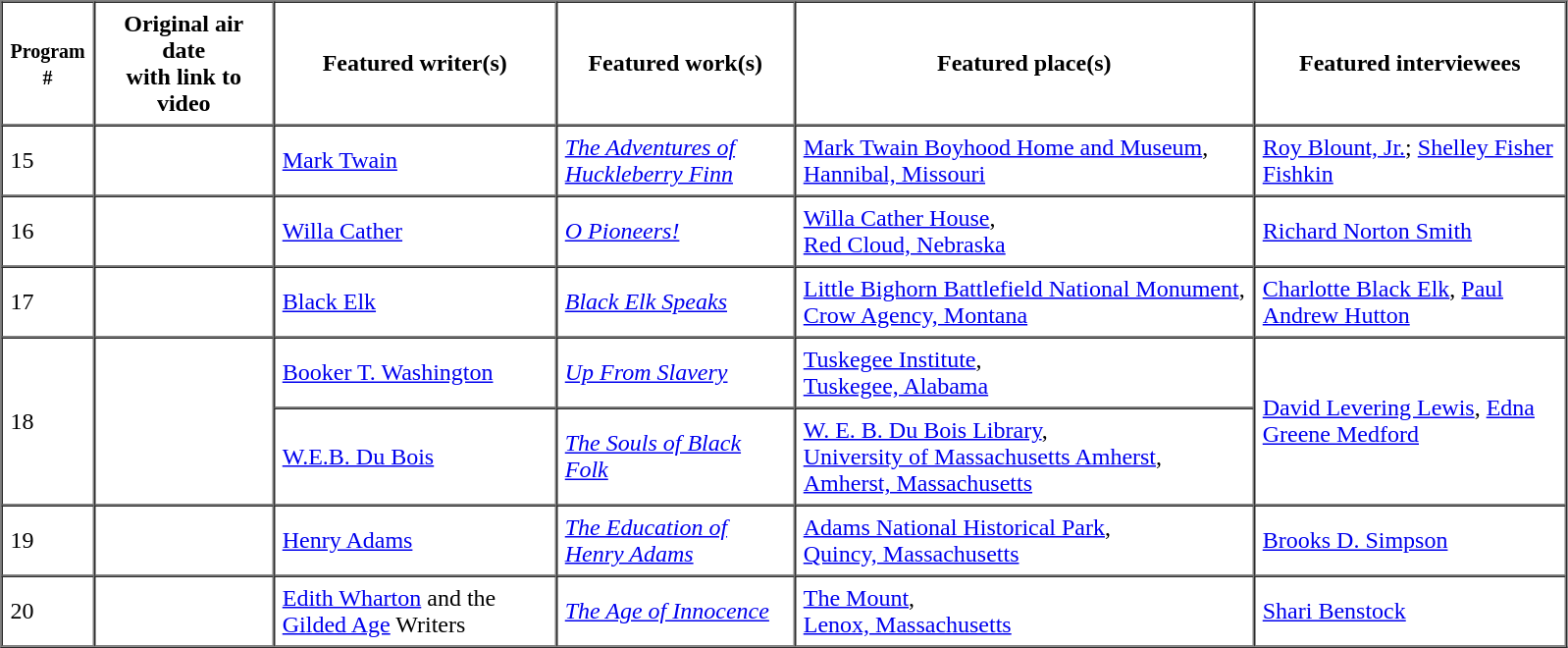<table border=1 cellspacing=0 cellpadding=5>
<tr>
<th style="width:30px;"><small>Program #</small></th>
<th style="width:110px;">Original air date<br>with link to video</th>
<th style="width:180px;">Featured writer(s)</th>
<th style="width:150px;">Featured work(s)</th>
<th style="width:300px;">Featured place(s)</th>
<th style="width:200px;">Featured interviewees</th>
</tr>
<tr>
<td>15</td>
<td></td>
<td><a href='#'>Mark Twain</a></td>
<td><em><a href='#'>The Adventures of Huckleberry Finn</a></em></td>
<td><a href='#'>Mark Twain Boyhood Home and Museum</a>,<br><a href='#'>Hannibal, Missouri</a></td>
<td><a href='#'>Roy Blount, Jr.</a>; <a href='#'>Shelley Fisher Fishkin</a></td>
</tr>
<tr>
<td>16</td>
<td></td>
<td><a href='#'>Willa Cather</a></td>
<td><em><a href='#'>O Pioneers!</a></em></td>
<td><a href='#'>Willa Cather House</a>,<br><a href='#'>Red Cloud, Nebraska</a></td>
<td><a href='#'>Richard Norton Smith</a></td>
</tr>
<tr>
<td>17</td>
<td></td>
<td><a href='#'>Black Elk</a></td>
<td><em><a href='#'>Black Elk Speaks</a></em></td>
<td><a href='#'>Little Bighorn Battlefield National Monument</a>,<br><a href='#'>Crow Agency, Montana</a></td>
<td><a href='#'>Charlotte Black Elk</a>, <a href='#'>Paul Andrew Hutton</a></td>
</tr>
<tr>
<td rowspan="2">18</td>
<td rowspan="2"></td>
<td><a href='#'>Booker T. Washington</a></td>
<td><em><a href='#'>Up From Slavery</a></em></td>
<td><a href='#'>Tuskegee Institute</a>,<br><a href='#'>Tuskegee, Alabama</a></td>
<td rowspan="2"><a href='#'>David Levering Lewis</a>, <a href='#'>Edna Greene Medford</a></td>
</tr>
<tr>
<td><a href='#'>W.E.B. Du Bois</a></td>
<td><em><a href='#'>The Souls of Black Folk</a></em></td>
<td><a href='#'>W. E. B. Du Bois Library</a>,<br><a href='#'>University of Massachusetts Amherst</a>,<br><a href='#'>Amherst, Massachusetts</a></td>
</tr>
<tr>
<td>19</td>
<td></td>
<td><a href='#'>Henry Adams</a></td>
<td><em><a href='#'>The Education of Henry Adams</a></em></td>
<td><a href='#'>Adams National Historical Park</a>,<br><a href='#'>Quincy, Massachusetts</a></td>
<td><a href='#'>Brooks D. Simpson</a></td>
</tr>
<tr>
<td>20</td>
<td></td>
<td><a href='#'>Edith Wharton</a> and the <a href='#'>Gilded Age</a> Writers</td>
<td><em><a href='#'>The Age of Innocence</a></em></td>
<td><a href='#'>The Mount</a>,<br><a href='#'>Lenox, Massachusetts</a></td>
<td><a href='#'>Shari Benstock</a></td>
</tr>
</table>
